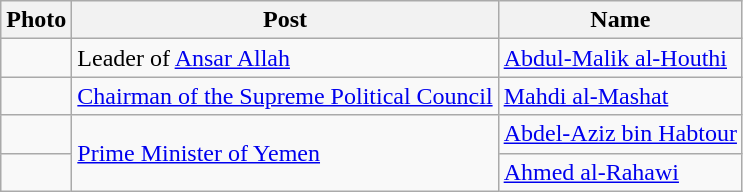<table class="wikitable">
<tr>
<th>Photo</th>
<th>Post</th>
<th>Name</th>
</tr>
<tr>
<td><br></td>
<td>Leader of <a href='#'>Ansar Allah</a></td>
<td><a href='#'>Abdul-Malik al-Houthi</a></td>
</tr>
<tr>
<td></td>
<td><a href='#'>Chairman of the Supreme Political Council</a></td>
<td><a href='#'>Mahdi al-Mashat</a></td>
</tr>
<tr>
<td></td>
<td rowspan="2"><a href='#'>Prime Minister of Yemen</a></td>
<td><a href='#'>Abdel-Aziz bin Habtour</a></td>
</tr>
<tr>
<td></td>
<td><a href='#'>Ahmed al-Rahawi</a></td>
</tr>
</table>
